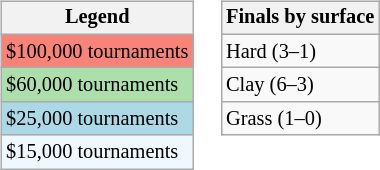<table>
<tr valign=top>
<td><br><table class="wikitable" style="font-size:85%;">
<tr>
<th>Legend</th>
</tr>
<tr style="background:#f88379;">
<td>$100,000 tournaments</td>
</tr>
<tr style="background:#addfad;">
<td>$60,000 tournaments</td>
</tr>
<tr style="background:lightblue;">
<td>$25,000 tournaments</td>
</tr>
<tr style="background:#f0f8ff;">
<td>$15,000 tournaments</td>
</tr>
</table>
</td>
<td><br><table class="wikitable" style="font-size:85%;">
<tr>
<th>Finals by surface</th>
</tr>
<tr>
<td>Hard (3–1)</td>
</tr>
<tr>
<td>Clay (6–3)</td>
</tr>
<tr>
<td>Grass (1–0)</td>
</tr>
</table>
</td>
</tr>
<tr>
</tr>
</table>
